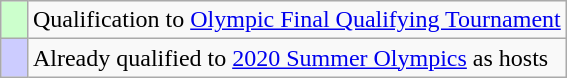<table class="wikitable" align=right>
<tr>
<td width=10px bgcolor=ccffcc></td>
<td>Qualification to <a href='#'>Olympic Final Qualifying Tournament</a></td>
</tr>
<tr>
<td width=10px bgcolor=ccccff></td>
<td>Already qualified to <a href='#'>2020 Summer Olympics</a> as hosts</td>
</tr>
</table>
